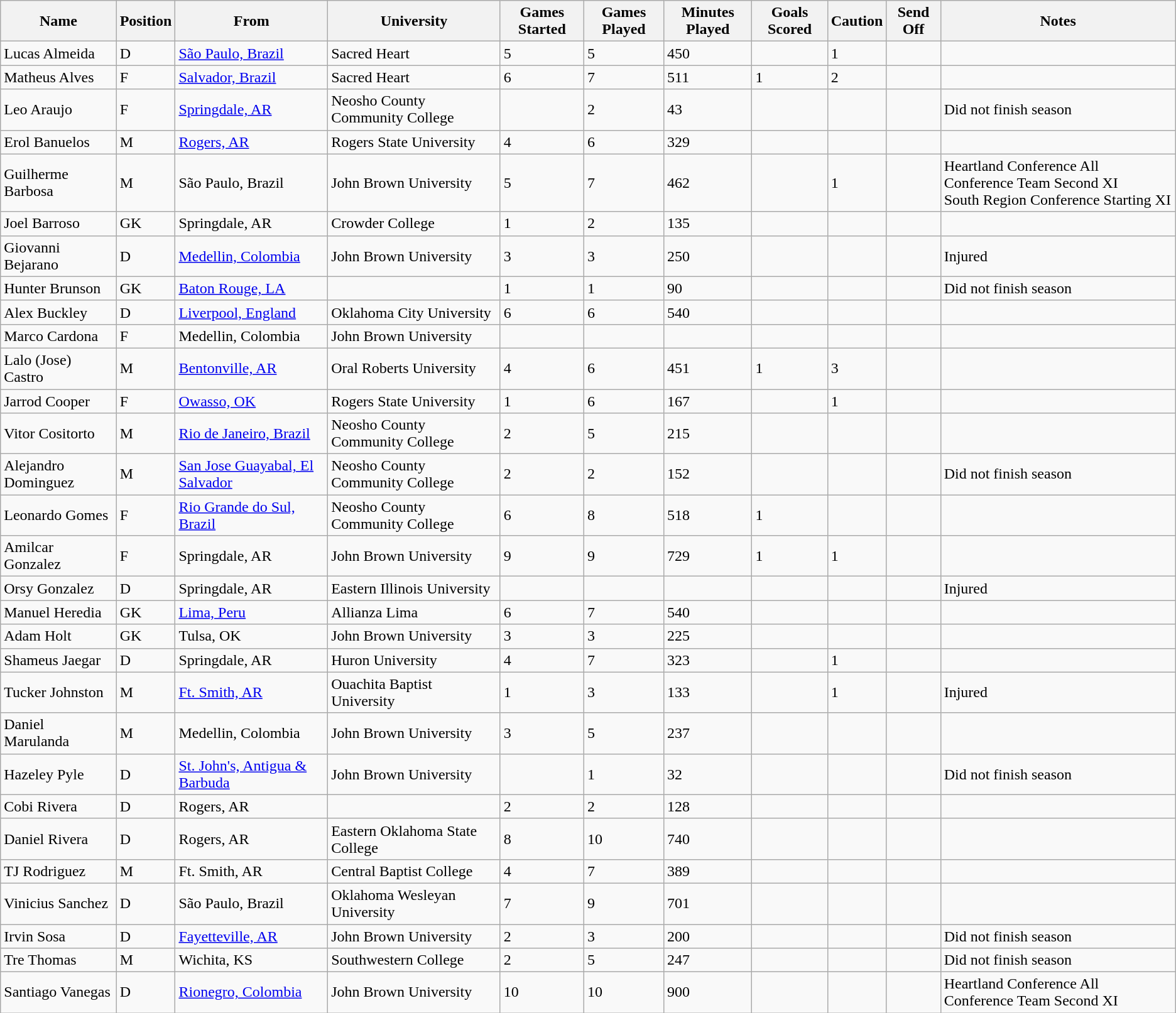<table class="wikitable">
<tr>
<th>Name</th>
<th>Position</th>
<th>From</th>
<th>University</th>
<th>Games Started</th>
<th>Games Played</th>
<th>Minutes Played</th>
<th>Goals Scored</th>
<th>Caution</th>
<th>Send Off</th>
<th>Notes</th>
</tr>
<tr>
<td>Lucas Almeida</td>
<td>D</td>
<td><a href='#'>São Paulo, Brazil</a></td>
<td>Sacred Heart</td>
<td>5</td>
<td>5</td>
<td>450</td>
<td></td>
<td>1</td>
<td></td>
<td></td>
</tr>
<tr>
<td>Matheus Alves</td>
<td>F</td>
<td><a href='#'>Salvador, Brazil</a></td>
<td>Sacred Heart</td>
<td>6</td>
<td>7</td>
<td>511</td>
<td>1</td>
<td>2</td>
<td></td>
<td></td>
</tr>
<tr>
<td>Leo Araujo</td>
<td>F</td>
<td><a href='#'>Springdale, AR</a></td>
<td>Neosho County Community College</td>
<td></td>
<td>2</td>
<td>43</td>
<td></td>
<td></td>
<td></td>
<td>Did not finish season</td>
</tr>
<tr>
<td>Erol Banuelos</td>
<td>M</td>
<td><a href='#'>Rogers, AR</a></td>
<td>Rogers State University</td>
<td>4</td>
<td>6</td>
<td>329</td>
<td></td>
<td></td>
<td></td>
<td></td>
</tr>
<tr>
<td>Guilherme Barbosa</td>
<td>M</td>
<td>São Paulo, Brazil</td>
<td>John Brown University</td>
<td>5</td>
<td>7</td>
<td>462</td>
<td></td>
<td>1</td>
<td></td>
<td>Heartland Conference All Conference Team Second XI<br>South Region Conference Starting XI</td>
</tr>
<tr>
<td>Joel Barroso</td>
<td>GK</td>
<td>Springdale, AR</td>
<td>Crowder College</td>
<td>1</td>
<td>2</td>
<td>135</td>
<td></td>
<td></td>
<td></td>
<td></td>
</tr>
<tr>
<td>Giovanni Bejarano</td>
<td>D</td>
<td><a href='#'>Medellin, Colombia</a></td>
<td>John Brown University</td>
<td>3</td>
<td>3</td>
<td>250</td>
<td></td>
<td></td>
<td></td>
<td>Injured</td>
</tr>
<tr>
<td>Hunter Brunson</td>
<td>GK</td>
<td><a href='#'>Baton Rouge, LA</a></td>
<td></td>
<td>1</td>
<td>1</td>
<td>90</td>
<td></td>
<td></td>
<td></td>
<td>Did not finish season</td>
</tr>
<tr>
<td>Alex Buckley</td>
<td>D</td>
<td><a href='#'>Liverpool, England</a></td>
<td>Oklahoma City University</td>
<td>6</td>
<td>6</td>
<td>540</td>
<td></td>
<td></td>
<td></td>
<td></td>
</tr>
<tr>
<td>Marco Cardona</td>
<td>F</td>
<td>Medellin, Colombia</td>
<td>John Brown University</td>
<td></td>
<td></td>
<td></td>
<td></td>
<td></td>
<td></td>
<td></td>
</tr>
<tr>
<td>Lalo (Jose) Castro</td>
<td>M</td>
<td><a href='#'>Bentonville, AR</a></td>
<td>Oral Roberts University</td>
<td>4</td>
<td>6</td>
<td>451</td>
<td>1</td>
<td>3</td>
<td></td>
<td></td>
</tr>
<tr>
<td>Jarrod Cooper</td>
<td>F</td>
<td><a href='#'>Owasso, OK</a></td>
<td>Rogers State University</td>
<td>1</td>
<td>6</td>
<td>167</td>
<td></td>
<td>1</td>
<td></td>
<td></td>
</tr>
<tr>
<td>Vitor Cositorto</td>
<td>M</td>
<td><a href='#'>Rio de Janeiro, Brazil</a></td>
<td>Neosho County Community College</td>
<td>2</td>
<td>5</td>
<td>215</td>
<td></td>
<td></td>
<td></td>
<td></td>
</tr>
<tr>
<td>Alejandro Dominguez</td>
<td>M</td>
<td><a href='#'>San Jose Guayabal, El Salvador</a></td>
<td>Neosho County Community  College</td>
<td>2</td>
<td>2</td>
<td>152</td>
<td></td>
<td></td>
<td></td>
<td>Did not finish season</td>
</tr>
<tr>
<td>Leonardo Gomes</td>
<td>F</td>
<td><a href='#'>Rio Grande do Sul, Brazil</a></td>
<td>Neosho County Community  College</td>
<td>6</td>
<td>8</td>
<td>518</td>
<td>1</td>
<td></td>
<td></td>
<td></td>
</tr>
<tr>
<td>Amilcar Gonzalez</td>
<td>F</td>
<td>Springdale, AR</td>
<td>John Brown University</td>
<td>9</td>
<td>9</td>
<td>729</td>
<td>1</td>
<td>1</td>
<td></td>
<td></td>
</tr>
<tr>
<td>Orsy Gonzalez</td>
<td>D</td>
<td>Springdale, AR</td>
<td>Eastern Illinois University</td>
<td></td>
<td></td>
<td></td>
<td></td>
<td></td>
<td></td>
<td>Injured</td>
</tr>
<tr>
<td>Manuel Heredia</td>
<td>GK</td>
<td><a href='#'>Lima, Peru</a></td>
<td>Allianza Lima</td>
<td>6</td>
<td>7</td>
<td>540</td>
<td></td>
<td></td>
<td></td>
<td></td>
</tr>
<tr>
<td>Adam Holt</td>
<td>GK</td>
<td>Tulsa, OK</td>
<td>John Brown University</td>
<td>3</td>
<td>3</td>
<td>225</td>
<td></td>
<td></td>
<td></td>
<td></td>
</tr>
<tr>
<td>Shameus Jaegar</td>
<td>D</td>
<td>Springdale, AR</td>
<td>Huron University</td>
<td>4</td>
<td>7</td>
<td>323</td>
<td></td>
<td>1</td>
<td></td>
<td></td>
</tr>
<tr>
<td>Tucker Johnston</td>
<td>M</td>
<td><a href='#'>Ft. Smith, AR</a></td>
<td>Ouachita Baptist University</td>
<td>1</td>
<td>3</td>
<td>133</td>
<td></td>
<td>1</td>
<td></td>
<td>Injured</td>
</tr>
<tr>
<td>Daniel Marulanda</td>
<td>M</td>
<td>Medellin, Colombia</td>
<td>John Brown University</td>
<td>3</td>
<td>5</td>
<td>237</td>
<td></td>
<td></td>
<td></td>
<td></td>
</tr>
<tr>
<td>Hazeley Pyle</td>
<td>D</td>
<td><a href='#'>St. John's, Antigua & Barbuda</a></td>
<td>John Brown University</td>
<td></td>
<td>1</td>
<td>32</td>
<td></td>
<td></td>
<td></td>
<td>Did not finish season</td>
</tr>
<tr>
<td>Cobi Rivera</td>
<td>D</td>
<td>Rogers, AR</td>
<td></td>
<td>2</td>
<td>2</td>
<td>128</td>
<td></td>
<td></td>
<td></td>
<td></td>
</tr>
<tr>
<td>Daniel Rivera</td>
<td>D</td>
<td>Rogers, AR</td>
<td>Eastern Oklahoma State College</td>
<td>8</td>
<td>10</td>
<td>740</td>
<td></td>
<td></td>
<td></td>
<td></td>
</tr>
<tr>
<td>TJ Rodriguez</td>
<td>M</td>
<td>Ft. Smith, AR</td>
<td>Central Baptist College</td>
<td>4</td>
<td>7</td>
<td>389</td>
<td></td>
<td></td>
<td></td>
<td></td>
</tr>
<tr>
<td>Vinicius Sanchez</td>
<td>D</td>
<td>São Paulo, Brazil</td>
<td>Oklahoma Wesleyan University</td>
<td>7</td>
<td>9</td>
<td>701</td>
<td></td>
<td></td>
<td></td>
<td></td>
</tr>
<tr>
<td>Irvin Sosa</td>
<td>D</td>
<td><a href='#'>Fayetteville, AR</a></td>
<td>John Brown University</td>
<td>2</td>
<td>3</td>
<td>200</td>
<td></td>
<td></td>
<td></td>
<td>Did not finish season</td>
</tr>
<tr>
<td>Tre Thomas</td>
<td>M</td>
<td>Wichita, KS</td>
<td>Southwestern College</td>
<td>2</td>
<td>5</td>
<td>247</td>
<td></td>
<td></td>
<td></td>
<td>Did not finish season</td>
</tr>
<tr>
<td>Santiago Vanegas</td>
<td>D</td>
<td><a href='#'>Rionegro, Colombia</a></td>
<td>John Brown University</td>
<td>10</td>
<td>10</td>
<td>900</td>
<td></td>
<td></td>
<td></td>
<td>Heartland Conference All Conference Team Second XI</td>
</tr>
</table>
